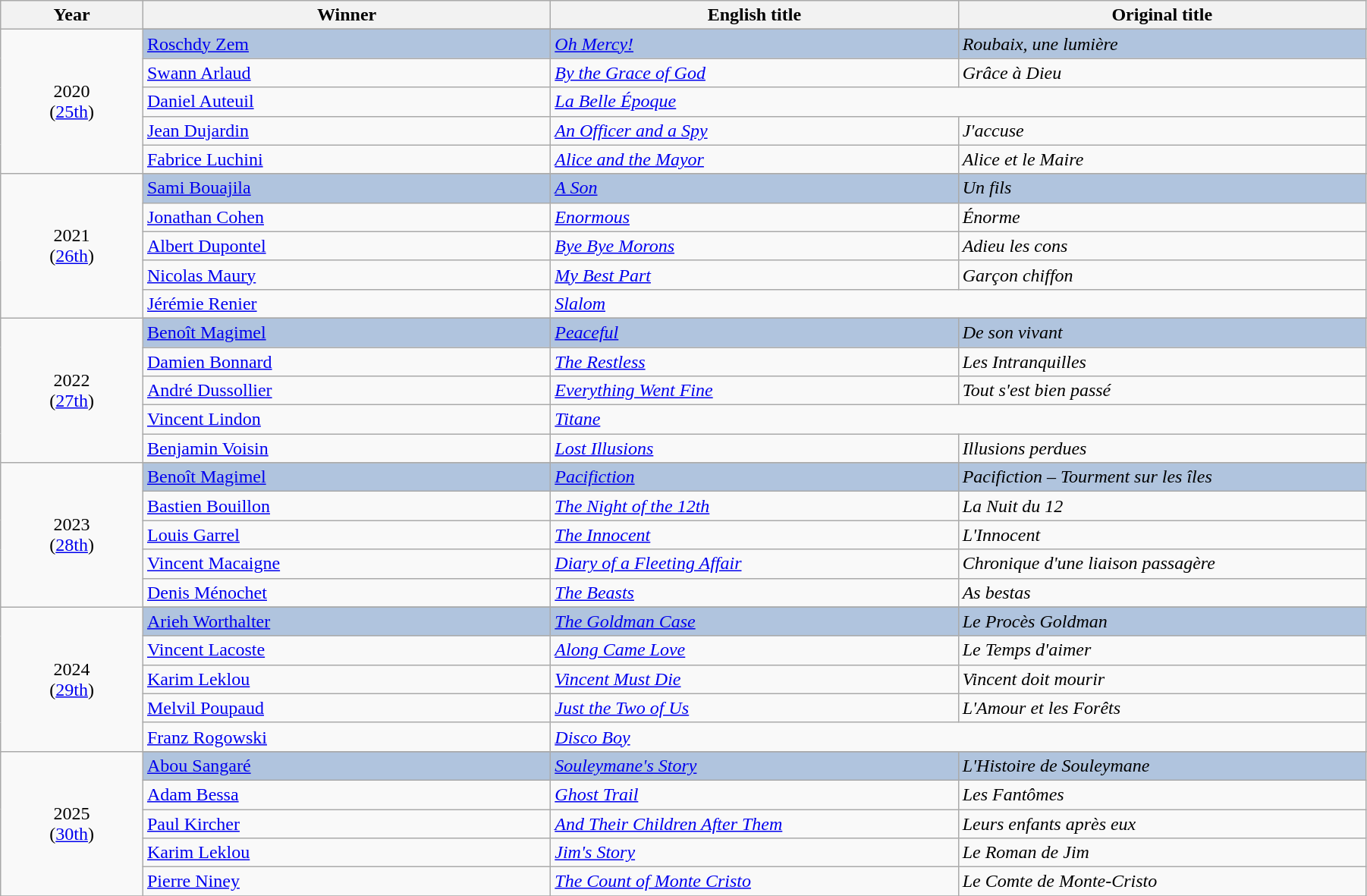<table class="wikitable" width="95%" cellpadding="5">
<tr>
<th width="100"><strong>Year</strong></th>
<th width="300"><strong>Winner</strong></th>
<th width="300"><strong>English title</strong></th>
<th width="300"><strong>Original title</strong></th>
</tr>
<tr>
<td rowspan="6" style="text-align:center;">2020<br>(<a href='#'>25th</a>)</td>
</tr>
<tr style="background:#B0C4DE;">
<td><a href='#'>Roschdy Zem</a></td>
<td><em><a href='#'>Oh Mercy!</a></em></td>
<td><em>Roubaix, une lumière</em></td>
</tr>
<tr>
<td><a href='#'>Swann Arlaud</a></td>
<td><em><a href='#'>By the Grace of God</a></em></td>
<td><em>Grâce à Dieu</em></td>
</tr>
<tr>
<td><a href='#'>Daniel Auteuil</a></td>
<td colspan="2"><em><a href='#'>La Belle Époque</a></em></td>
</tr>
<tr>
<td><a href='#'>Jean Dujardin</a></td>
<td><em><a href='#'>An Officer and a Spy</a></em></td>
<td><em>J'accuse</em></td>
</tr>
<tr>
<td><a href='#'>Fabrice Luchini</a></td>
<td><em><a href='#'>Alice and the Mayor</a></em></td>
<td><em>Alice et le Maire</em></td>
</tr>
<tr>
<td rowspan="6" style="text-align:center;">2021<br>(<a href='#'>26th</a>)</td>
</tr>
<tr style="background:#B0C4DE;">
<td><a href='#'>Sami Bouajila</a></td>
<td><em><a href='#'>A Son</a></em></td>
<td><em>Un fils</em></td>
</tr>
<tr>
<td><a href='#'>Jonathan Cohen</a></td>
<td><em><a href='#'>Enormous</a></em></td>
<td><em>Énorme</em></td>
</tr>
<tr>
<td><a href='#'>Albert Dupontel</a></td>
<td><em><a href='#'>Bye Bye Morons</a></em></td>
<td><em>Adieu les cons</em></td>
</tr>
<tr>
<td><a href='#'>Nicolas Maury</a></td>
<td><em><a href='#'>My Best Part</a></em></td>
<td><em>Garçon chiffon</em></td>
</tr>
<tr>
<td><a href='#'>Jérémie Renier</a></td>
<td colspan="2"><em><a href='#'>Slalom</a></em></td>
</tr>
<tr>
<td rowspan="6" style="text-align:center;">2022<br>(<a href='#'>27th</a>)</td>
</tr>
<tr style="background:#B0C4DE;">
<td><a href='#'>Benoît Magimel</a></td>
<td><em><a href='#'>Peaceful</a></em></td>
<td><em>De son vivant</em></td>
</tr>
<tr>
<td><a href='#'>Damien Bonnard</a></td>
<td><em><a href='#'>The Restless</a></em></td>
<td><em>Les Intranquilles</em></td>
</tr>
<tr>
<td><a href='#'>André Dussollier</a></td>
<td><em><a href='#'>Everything Went Fine</a></em></td>
<td><em>Tout s'est bien passé</em></td>
</tr>
<tr>
<td><a href='#'>Vincent Lindon</a></td>
<td colspan="2"><em><a href='#'>Titane</a></em></td>
</tr>
<tr>
<td><a href='#'>Benjamin Voisin</a></td>
<td><em><a href='#'>Lost Illusions</a></em></td>
<td><em>Illusions perdues</em></td>
</tr>
<tr>
<td rowspan="6" style="text-align:center;">2023<br>(<a href='#'>28th</a>)</td>
</tr>
<tr style="background:#B0C4DE;">
<td><a href='#'>Benoît Magimel</a></td>
<td><em><a href='#'>Pacifiction</a></em></td>
<td><em>Pacifiction – Tourment sur les îles</em></td>
</tr>
<tr>
<td><a href='#'>Bastien Bouillon</a></td>
<td><em><a href='#'>The Night of the 12th</a></em></td>
<td><em>La Nuit du 12</em></td>
</tr>
<tr>
<td><a href='#'>Louis Garrel</a></td>
<td><em><a href='#'>The Innocent</a></em></td>
<td><em>L'Innocent</em></td>
</tr>
<tr>
<td><a href='#'>Vincent Macaigne</a></td>
<td><em><a href='#'>Diary of a Fleeting Affair</a></em></td>
<td><em>Chronique d'une liaison passagère</em></td>
</tr>
<tr>
<td><a href='#'>Denis Ménochet</a></td>
<td><em><a href='#'>The Beasts</a></em></td>
<td><em>As bestas</em></td>
</tr>
<tr>
<td rowspan="6" style="text-align:center;">2024<br>(<a href='#'>29th</a>)</td>
</tr>
<tr style="background:#B0C4DE;">
<td><a href='#'>Arieh Worthalter</a></td>
<td><em><a href='#'>The Goldman Case</a></em></td>
<td><em>Le Procès Goldman</em></td>
</tr>
<tr>
<td><a href='#'>Vincent Lacoste</a></td>
<td><em><a href='#'>Along Came Love</a></em></td>
<td><em>Le Temps d'aimer</em></td>
</tr>
<tr>
<td><a href='#'>Karim Leklou</a></td>
<td><em><a href='#'>Vincent Must Die</a></em></td>
<td><em>Vincent doit mourir</em></td>
</tr>
<tr>
<td><a href='#'>Melvil Poupaud</a></td>
<td><em><a href='#'>Just the Two of Us</a></em></td>
<td><em>L'Amour et les Forêts</em></td>
</tr>
<tr>
<td><a href='#'>Franz Rogowski</a></td>
<td colspan="2"><em><a href='#'>Disco Boy</a></em></td>
</tr>
<tr>
<td rowspan="6" style="text-align:center;">2025<br>(<a href='#'>30th</a>)</td>
</tr>
<tr style="background:#B0C4DE;">
<td><a href='#'>Abou Sangaré</a></td>
<td><em><a href='#'>Souleymane's Story</a></em></td>
<td><em>L'Histoire de Souleymane</em></td>
</tr>
<tr>
<td><a href='#'>Adam Bessa</a></td>
<td><em><a href='#'>Ghost Trail</a></em></td>
<td><em>Les Fantômes</em></td>
</tr>
<tr>
<td><a href='#'>Paul Kircher</a></td>
<td><em><a href='#'>And Their Children After Them</a></em></td>
<td><em>Leurs enfants après eux</em></td>
</tr>
<tr>
<td><a href='#'>Karim Leklou</a></td>
<td><em><a href='#'>Jim's Story</a></em></td>
<td><em>Le Roman de Jim</em></td>
</tr>
<tr>
<td><a href='#'>Pierre Niney</a></td>
<td><em><a href='#'>The Count of Monte Cristo</a></em></td>
<td><em>Le Comte de Monte-Cristo</em></td>
</tr>
<tr>
</tr>
</table>
